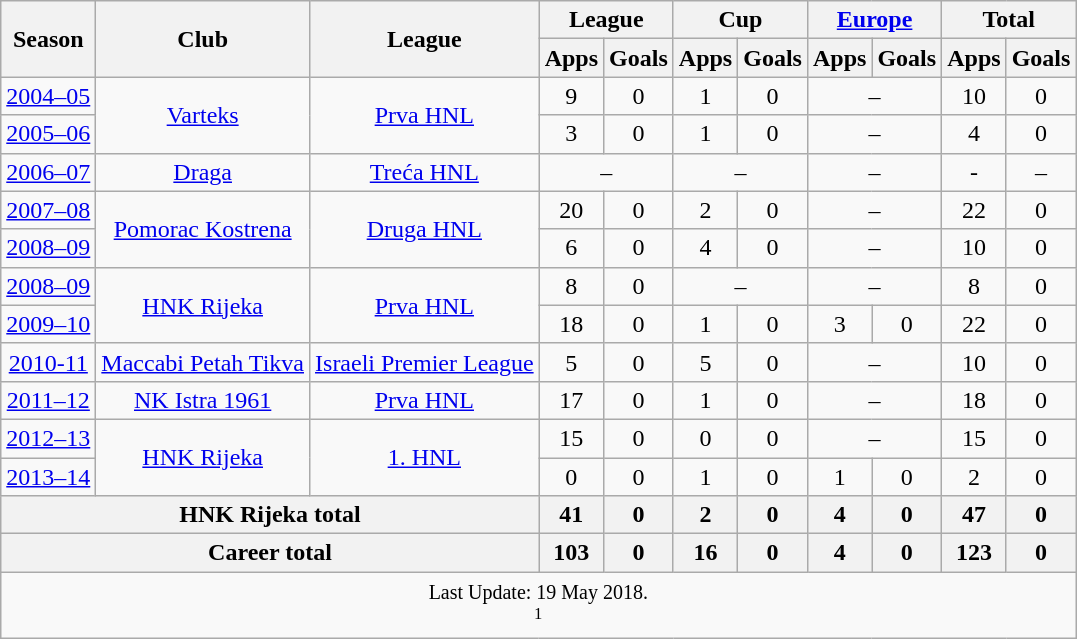<table class="wikitable" style="font-size:100%; text-align: center">
<tr>
<th rowspan="2">Season</th>
<th rowspan="2">Club</th>
<th rowspan="2">League</th>
<th colspan="2">League</th>
<th colspan="2">Cup</th>
<th colspan="2"><a href='#'>Europe</a></th>
<th colspan="2">Total</th>
</tr>
<tr>
<th>Apps</th>
<th>Goals</th>
<th>Apps</th>
<th>Goals</th>
<th>Apps</th>
<th>Goals</th>
<th>Apps</th>
<th>Goals</th>
</tr>
<tr>
<td><a href='#'>2004–05</a></td>
<td rowspan="2" valign="center"><a href='#'>Varteks</a></td>
<td rowspan="2" valign="center"><a href='#'>Prva HNL</a></td>
<td>9</td>
<td>0</td>
<td>1</td>
<td>0</td>
<td colspan="2">–</td>
<td>10</td>
<td>0</td>
</tr>
<tr>
<td><a href='#'>2005–06</a></td>
<td>3</td>
<td>0</td>
<td>1</td>
<td>0</td>
<td colspan="2">–</td>
<td>4</td>
<td>0</td>
</tr>
<tr>
<td><a href='#'>2006–07</a></td>
<td rowspan="1" valign="center"><a href='#'>Draga</a></td>
<td rowspan="1" valign="center"><a href='#'>Treća HNL</a></td>
<td colspan="2">–</td>
<td colspan="2">–</td>
<td colspan="2">–</td>
<td>-</td>
<td>–</td>
</tr>
<tr>
<td><a href='#'>2007–08</a></td>
<td rowspan="2" valign="center"><a href='#'>Pomorac Kostrena</a></td>
<td rowspan="2" valign="center"><a href='#'>Druga HNL</a></td>
<td>20</td>
<td>0</td>
<td>2</td>
<td>0</td>
<td colspan="2">–</td>
<td>22</td>
<td>0</td>
</tr>
<tr>
<td><a href='#'>2008–09</a></td>
<td>6</td>
<td>0</td>
<td>4</td>
<td>0</td>
<td colspan="2">–</td>
<td>10</td>
<td>0</td>
</tr>
<tr>
<td><a href='#'>2008–09</a></td>
<td rowspan="2" valign="center"><a href='#'>HNK Rijeka</a></td>
<td rowspan="2" valign="center"><a href='#'>Prva HNL</a></td>
<td>8</td>
<td>0</td>
<td colspan="2">–</td>
<td colspan="2">–</td>
<td>8</td>
<td>0</td>
</tr>
<tr>
<td><a href='#'>2009–10</a></td>
<td>18</td>
<td>0</td>
<td>1</td>
<td>0</td>
<td>3</td>
<td>0</td>
<td>22</td>
<td>0</td>
</tr>
<tr>
<td><a href='#'>2010-11</a></td>
<td rowspan="1" valign="center"><a href='#'>Maccabi Petah Tikva</a></td>
<td rowspan="1" valign="center"><a href='#'>Israeli Premier League</a></td>
<td>5</td>
<td>0</td>
<td>5</td>
<td>0</td>
<td colspan="2">–</td>
<td>10</td>
<td>0</td>
</tr>
<tr>
<td><a href='#'>2011–12</a></td>
<td rowspan="1" valign="center"><a href='#'>NK Istra 1961</a></td>
<td rowspan="1" valign="center"><a href='#'>Prva HNL</a></td>
<td>17</td>
<td>0</td>
<td>1</td>
<td>0</td>
<td colspan="2">–</td>
<td>18</td>
<td>0</td>
</tr>
<tr>
<td><a href='#'>2012–13</a></td>
<td rowspan="2" valign="center"><a href='#'>HNK Rijeka</a></td>
<td rowspan="2" valign="center"><a href='#'>1. HNL</a></td>
<td>15</td>
<td>0</td>
<td>0</td>
<td>0</td>
<td colspan="2">–</td>
<td>15</td>
<td>0</td>
</tr>
<tr>
<td><a href='#'>2013–14</a></td>
<td>0</td>
<td>0</td>
<td>1</td>
<td>0</td>
<td>1</td>
<td>0</td>
<td>2</td>
<td>0</td>
</tr>
<tr>
<th colspan=3>HNK Rijeka total</th>
<th>41</th>
<th>0</th>
<th>2</th>
<th>0</th>
<th>4</th>
<th>0</th>
<th>47</th>
<th>0</th>
</tr>
<tr>
<th colspan=3>Career total</th>
<th>103</th>
<th>0</th>
<th>16</th>
<th>0</th>
<th>4</th>
<th>0</th>
<th>123</th>
<th>0</th>
</tr>
<tr>
<td colspan="11"><small>Last Update: 19 May 2018.<br><sup>1</sup> </small></td>
</tr>
</table>
